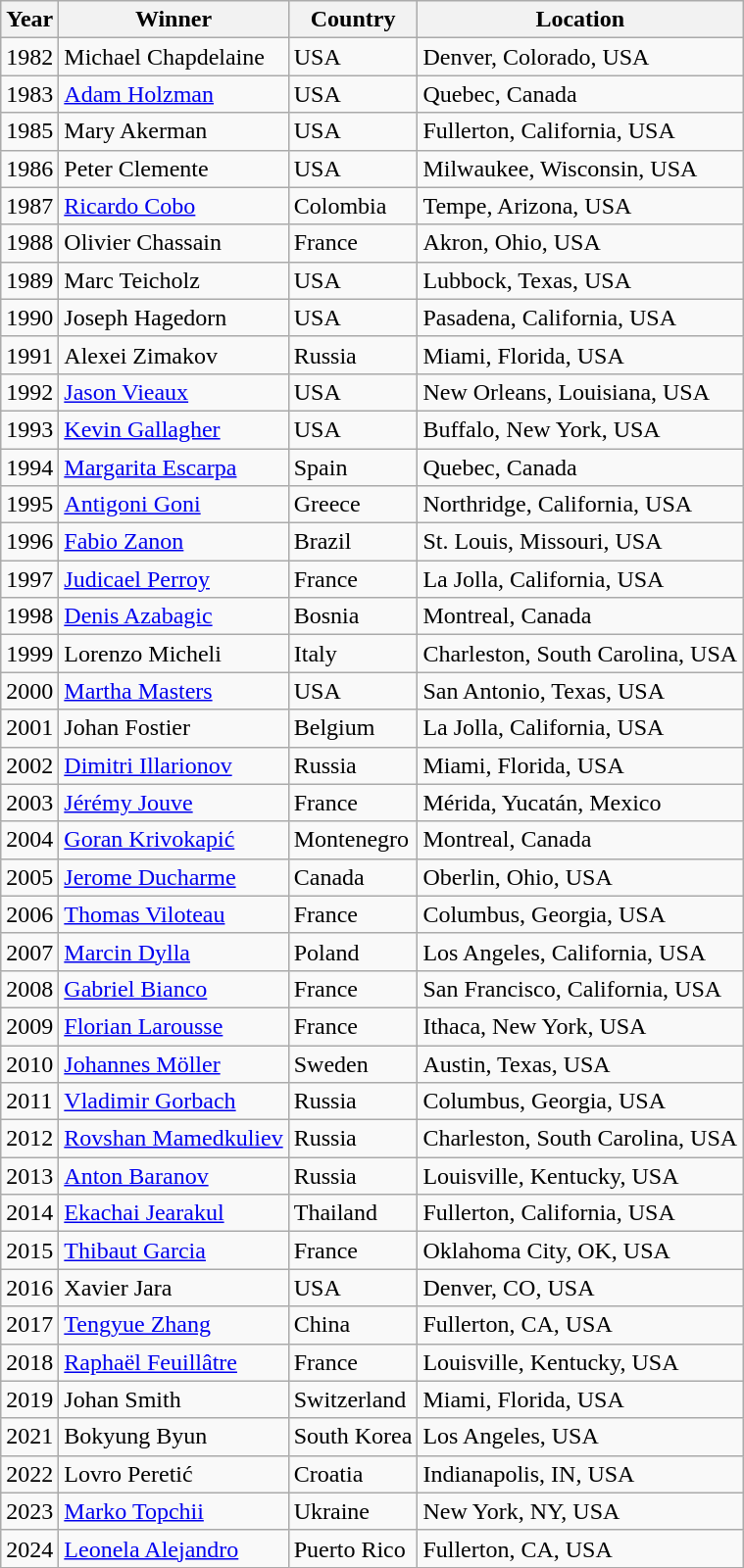<table class="wikitable">
<tr>
<th>Year</th>
<th>Winner</th>
<th>Country</th>
<th>Location</th>
</tr>
<tr>
<td>1982</td>
<td>Michael Chapdelaine</td>
<td>USA</td>
<td>Denver, Colorado, USA</td>
</tr>
<tr>
<td>1983</td>
<td><a href='#'>Adam Holzman</a></td>
<td>USA</td>
<td>Quebec, Canada</td>
</tr>
<tr>
<td>1985</td>
<td>Mary Akerman</td>
<td>USA</td>
<td>Fullerton, California, USA</td>
</tr>
<tr>
<td>1986</td>
<td>Peter Clemente</td>
<td>USA</td>
<td>Milwaukee, Wisconsin, USA</td>
</tr>
<tr>
<td>1987</td>
<td><a href='#'>Ricardo Cobo</a></td>
<td>Colombia</td>
<td>Tempe, Arizona, USA</td>
</tr>
<tr>
<td>1988</td>
<td>Olivier Chassain</td>
<td>France</td>
<td>Akron, Ohio, USA</td>
</tr>
<tr>
<td>1989</td>
<td>Marc Teicholz</td>
<td>USA</td>
<td>Lubbock, Texas, USA</td>
</tr>
<tr>
<td>1990</td>
<td>Joseph Hagedorn</td>
<td>USA</td>
<td>Pasadena, California, USA</td>
</tr>
<tr>
<td>1991</td>
<td>Alexei Zimakov</td>
<td>Russia</td>
<td>Miami, Florida, USA</td>
</tr>
<tr>
<td>1992</td>
<td><a href='#'>Jason Vieaux</a></td>
<td>USA</td>
<td>New Orleans, Louisiana, USA</td>
</tr>
<tr>
<td>1993</td>
<td><a href='#'>Kevin Gallagher</a></td>
<td>USA</td>
<td>Buffalo, New York, USA</td>
</tr>
<tr>
<td>1994</td>
<td><a href='#'>Margarita Escarpa</a></td>
<td>Spain</td>
<td>Quebec, Canada</td>
</tr>
<tr>
<td>1995</td>
<td><a href='#'>Antigoni Goni</a></td>
<td>Greece</td>
<td>Northridge, California, USA</td>
</tr>
<tr>
<td>1996</td>
<td><a href='#'>Fabio Zanon</a></td>
<td>Brazil</td>
<td>St. Louis, Missouri, USA</td>
</tr>
<tr>
<td>1997</td>
<td><a href='#'>Judicael Perroy</a></td>
<td>France</td>
<td>La Jolla, California, USA</td>
</tr>
<tr>
<td>1998</td>
<td><a href='#'>Denis Azabagic</a></td>
<td>Bosnia</td>
<td>Montreal, Canada</td>
</tr>
<tr>
<td>1999</td>
<td>Lorenzo Micheli</td>
<td>Italy</td>
<td>Charleston, South Carolina, USA</td>
</tr>
<tr>
<td>2000</td>
<td><a href='#'>Martha Masters</a></td>
<td>USA</td>
<td>San Antonio, Texas, USA</td>
</tr>
<tr>
<td>2001</td>
<td>Johan Fostier</td>
<td>Belgium</td>
<td>La Jolla, California, USA</td>
</tr>
<tr>
<td>2002</td>
<td><a href='#'>Dimitri Illarionov</a></td>
<td>Russia</td>
<td>Miami, Florida, USA</td>
</tr>
<tr>
<td>2003</td>
<td><a href='#'>Jérémy Jouve</a></td>
<td>France</td>
<td>Mérida, Yucatán, Mexico</td>
</tr>
<tr>
<td>2004</td>
<td><a href='#'>Goran Krivokapić</a></td>
<td>Montenegro</td>
<td>Montreal, Canada</td>
</tr>
<tr>
<td>2005</td>
<td><a href='#'>Jerome Ducharme</a></td>
<td>Canada</td>
<td>Oberlin, Ohio, USA</td>
</tr>
<tr>
<td>2006</td>
<td><a href='#'>Thomas Viloteau</a></td>
<td>France</td>
<td>Columbus, Georgia, USA</td>
</tr>
<tr>
<td>2007</td>
<td><a href='#'>Marcin Dylla</a></td>
<td>Poland</td>
<td>Los Angeles, California, USA</td>
</tr>
<tr>
<td>2008</td>
<td><a href='#'>Gabriel Bianco</a></td>
<td>France</td>
<td>San Francisco, California, USA</td>
</tr>
<tr>
<td>2009</td>
<td><a href='#'>Florian Larousse</a></td>
<td>France</td>
<td>Ithaca, New York, USA</td>
</tr>
<tr>
<td>2010</td>
<td><a href='#'>Johannes Möller</a></td>
<td>Sweden</td>
<td>Austin, Texas, USA</td>
</tr>
<tr>
<td>2011</td>
<td><a href='#'>Vladimir Gorbach</a></td>
<td>Russia</td>
<td>Columbus, Georgia, USA</td>
</tr>
<tr>
<td>2012</td>
<td><a href='#'>Rovshan Mamedkuliev</a></td>
<td>Russia</td>
<td>Charleston, South Carolina, USA</td>
</tr>
<tr>
<td>2013</td>
<td><a href='#'>Anton Baranov</a></td>
<td>Russia</td>
<td>Louisville, Kentucky, USA</td>
</tr>
<tr>
<td>2014</td>
<td><a href='#'>Ekachai Jearakul</a></td>
<td>Thailand</td>
<td>Fullerton, California, USA</td>
</tr>
<tr>
<td>2015</td>
<td><a href='#'>Thibaut Garcia</a></td>
<td>France</td>
<td>Oklahoma City, OK, USA</td>
</tr>
<tr>
<td>2016</td>
<td>Xavier Jara</td>
<td>USA</td>
<td>Denver, CO, USA</td>
</tr>
<tr>
<td>2017</td>
<td><a href='#'>Tengyue Zhang</a></td>
<td>China</td>
<td>Fullerton, CA, USA</td>
</tr>
<tr>
<td>2018</td>
<td><a href='#'>Raphaël Feuillâtre</a></td>
<td>France</td>
<td>Louisville, Kentucky, USA</td>
</tr>
<tr>
<td>2019</td>
<td>Johan Smith</td>
<td>Switzerland</td>
<td>Miami, Florida, USA</td>
</tr>
<tr>
<td>2021</td>
<td>Bokyung Byun</td>
<td>South Korea</td>
<td>Los Angeles, USA</td>
</tr>
<tr>
<td>2022</td>
<td>Lovro Peretić</td>
<td>Croatia</td>
<td>Indianapolis, IN, USA</td>
</tr>
<tr>
<td>2023</td>
<td><a href='#'>Marko Topchii</a></td>
<td>Ukraine</td>
<td>New York, NY, USA</td>
</tr>
<tr>
<td>2024</td>
<td><a href='#'>Leonela Alejandro</a></td>
<td>Puerto Rico</td>
<td>Fullerton, CA, USA<br>

</td>
</tr>
</table>
